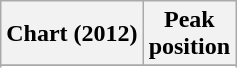<table class="wikitable sortable plainrowheaders" style="text-align:center">
<tr>
<th scope="col">Chart (2012)</th>
<th scope="col">Peak<br>position</th>
</tr>
<tr>
</tr>
<tr>
</tr>
</table>
